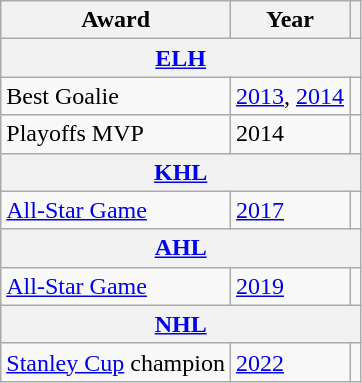<table class="wikitable">
<tr>
<th>Award</th>
<th>Year</th>
<th></th>
</tr>
<tr>
<th colspan="3"><a href='#'>ELH</a></th>
</tr>
<tr>
<td>Best Goalie</td>
<td><a href='#'>2013</a>, <a href='#'>2014</a></td>
<td></td>
</tr>
<tr>
<td>Playoffs MVP</td>
<td>2014</td>
<td></td>
</tr>
<tr>
<th colspan="3"><a href='#'>KHL</a></th>
</tr>
<tr>
<td><a href='#'>All-Star Game</a></td>
<td><a href='#'>2017</a></td>
<td></td>
</tr>
<tr>
<th colspan="3"><a href='#'>AHL</a></th>
</tr>
<tr>
<td><a href='#'>All-Star Game</a></td>
<td><a href='#'>2019</a></td>
<td></td>
</tr>
<tr>
<th colspan="3"><a href='#'>NHL</a></th>
</tr>
<tr>
<td><a href='#'>Stanley Cup</a> champion</td>
<td><a href='#'>2022</a></td>
<td></td>
</tr>
</table>
